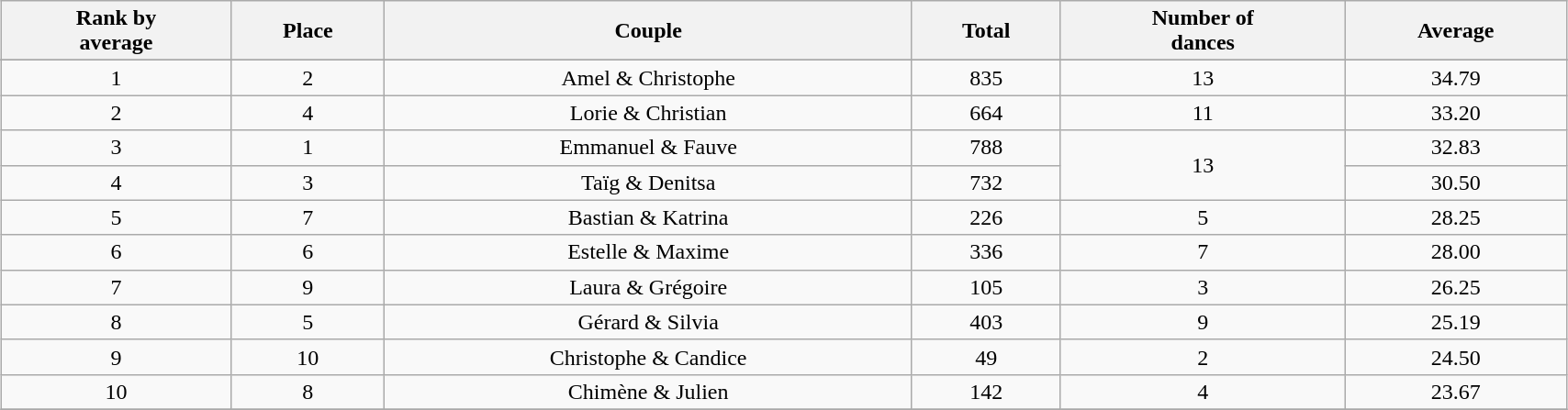<table class="wikitable sortable" style="margin:auto; text-align:center; margin:5px; width:90%;">
<tr>
<th>Rank by<br>average</th>
<th>Place</th>
<th>Couple</th>
<th>Total</th>
<th>Number of<br> dances</th>
<th>Average</th>
</tr>
<tr>
</tr>
<tr>
<td>1</td>
<td>2</td>
<td>Amel & Christophe</td>
<td>835</td>
<td>13</td>
<td>34.79</td>
</tr>
<tr>
<td>2</td>
<td>4</td>
<td>Lorie & Christian</td>
<td>664</td>
<td>11</td>
<td>33.20</td>
</tr>
<tr>
<td>3</td>
<td>1</td>
<td>Emmanuel & Fauve</td>
<td>788</td>
<td rowspan=2>13</td>
<td>32.83</td>
</tr>
<tr>
<td>4</td>
<td>3</td>
<td>Taïg & Denitsa</td>
<td>732</td>
<td>30.50</td>
</tr>
<tr>
<td>5</td>
<td>7</td>
<td>Bastian & Katrina</td>
<td>226</td>
<td>5</td>
<td>28.25</td>
</tr>
<tr>
<td>6</td>
<td>6</td>
<td>Estelle & Maxime</td>
<td>336</td>
<td>7</td>
<td>28.00</td>
</tr>
<tr>
<td>7</td>
<td>9</td>
<td>Laura & Grégoire</td>
<td>105</td>
<td>3</td>
<td>26.25</td>
</tr>
<tr>
<td>8</td>
<td>5</td>
<td>Gérard & Silvia</td>
<td>403</td>
<td>9</td>
<td>25.19</td>
</tr>
<tr>
<td>9</td>
<td>10</td>
<td>Christophe & Candice</td>
<td>49</td>
<td>2</td>
<td>24.50</td>
</tr>
<tr>
<td>10</td>
<td>8</td>
<td>Chimène & Julien</td>
<td>142</td>
<td>4</td>
<td>23.67</td>
</tr>
<tr>
</tr>
</table>
